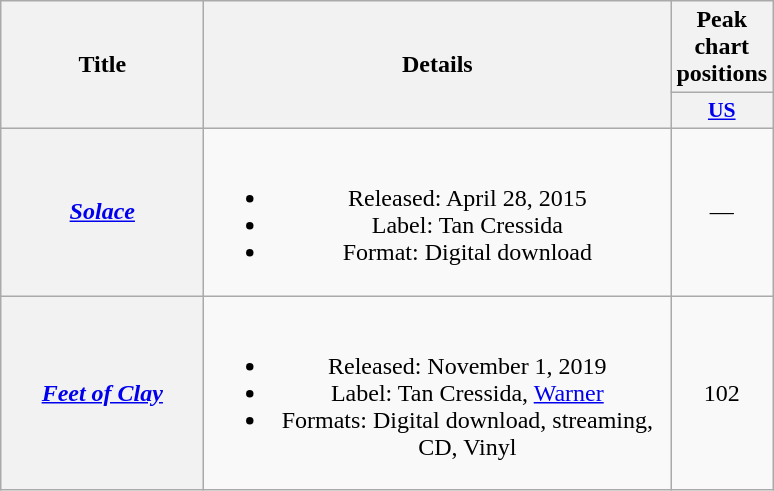<table class="wikitable plainrowheaders" style="text-align:center;">
<tr>
<th scope="col" rowspan="2" style="width:8em;">Title</th>
<th scope="col" rowspan="2" style="width:19em;">Details</th>
<th scope="col" colspan="1">Peak chart positions</th>
</tr>
<tr>
<th scope="col" style="width:3em;font-size:90%;"><a href='#'>US</a><br></th>
</tr>
<tr>
<th scope="row"><em><a href='#'>Solace</a></em></th>
<td><br><ul><li>Released: April 28, 2015</li><li>Label: Tan Cressida</li><li>Format: Digital download</li></ul></td>
<td>—</td>
</tr>
<tr>
<th scope="row"><em><a href='#'>Feet of Clay</a></em></th>
<td><br><ul><li>Released: November 1, 2019</li><li>Label: Tan Cressida, <a href='#'>Warner</a></li><li>Formats: Digital download, streaming, CD, Vinyl</li></ul></td>
<td>102</td>
</tr>
</table>
